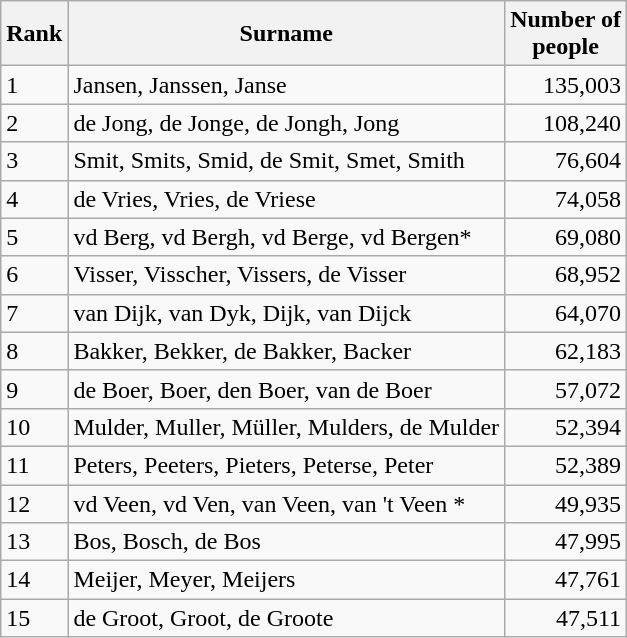<table class="wikitable">
<tr>
<th>Rank</th>
<th>Surname</th>
<th>Number of<br>people</th>
</tr>
<tr>
<td>1</td>
<td>Jansen, Janssen, Janse</td>
<td align=right>135,003</td>
</tr>
<tr>
<td>2</td>
<td>de Jong, de Jonge, de Jongh, Jong</td>
<td align=right>108,240</td>
</tr>
<tr>
<td>3</td>
<td>Smit, Smits, Smid, de Smit, Smet, Smith</td>
<td align=right>76,604</td>
</tr>
<tr>
<td>4</td>
<td>de Vries, Vries, de Vriese</td>
<td align=right>74,058</td>
</tr>
<tr>
<td>5</td>
<td>vd Berg, vd Bergh, vd Berge, vd Bergen*</td>
<td align=right>69,080</td>
</tr>
<tr>
<td>6</td>
<td>Visser, Visscher, Vissers, de Visser</td>
<td align=right>68,952</td>
</tr>
<tr>
<td>7</td>
<td>van Dijk, van Dyk, Dijk, van Dijck</td>
<td align=right>64,070</td>
</tr>
<tr>
<td>8</td>
<td>Bakker, Bekker, de Bakker, Backer</td>
<td align=right>62,183</td>
</tr>
<tr>
<td>9</td>
<td>de Boer, Boer, den Boer, van de Boer</td>
<td align=right>57,072</td>
</tr>
<tr>
<td>10</td>
<td>Mulder, Muller, Müller, Mulders, de Mulder</td>
<td align=right>52,394</td>
</tr>
<tr>
<td>11</td>
<td>Peters, Peeters, Pieters, Peterse, Peter</td>
<td align=right>52,389</td>
</tr>
<tr>
<td>12</td>
<td>vd Veen, vd Ven, van Veen, van 't Veen *</td>
<td align=right>49,935</td>
</tr>
<tr>
<td>13</td>
<td>Bos, Bosch, de Bos</td>
<td align=right>47,995</td>
</tr>
<tr>
<td>14</td>
<td>Meijer, Meyer, Meijers</td>
<td align=right>47,761</td>
</tr>
<tr>
<td>15</td>
<td>de Groot, Groot, de Groote</td>
<td align=right>47,511</td>
</tr>
</table>
